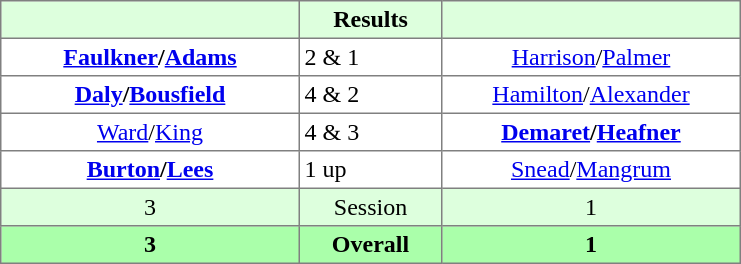<table border="1" cellpadding="3" style="border-collapse:collapse; text-align:center;">
<tr style="background:#dfd;">
<th style="width:12em;"></th>
<th style="width:5.5em;">Results</th>
<th style="width:12em;"></th>
</tr>
<tr>
<td><strong><a href='#'>Faulkner</a>/<a href='#'>Adams</a></strong></td>
<td align=left> 2 & 1</td>
<td><a href='#'>Harrison</a>/<a href='#'>Palmer</a></td>
</tr>
<tr>
<td><strong><a href='#'>Daly</a>/<a href='#'>Bousfield</a></strong></td>
<td align=left> 4 & 2</td>
<td><a href='#'>Hamilton</a>/<a href='#'>Alexander</a></td>
</tr>
<tr>
<td><a href='#'>Ward</a>/<a href='#'>King</a></td>
<td align=left> 4 & 3</td>
<td><strong><a href='#'>Demaret</a>/<a href='#'>Heafner</a></strong></td>
</tr>
<tr>
<td><strong><a href='#'>Burton</a>/<a href='#'>Lees</a></strong></td>
<td align=left> 1 up</td>
<td><a href='#'>Snead</a>/<a href='#'>Mangrum</a></td>
</tr>
<tr style="background:#dfd;">
<td>3</td>
<td>Session</td>
<td>1</td>
</tr>
<tr style="background:#afa;">
<th>3</th>
<th>Overall</th>
<th>1</th>
</tr>
</table>
